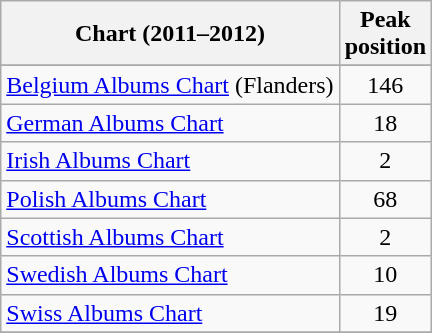<table class="wikitable sortable">
<tr>
<th>Chart (2011–2012)</th>
<th>Peak<br>position</th>
</tr>
<tr>
</tr>
<tr>
<td><a href='#'>Belgium Albums Chart</a> (Flanders)</td>
<td style="text-align:center;">146</td>
</tr>
<tr>
<td><a href='#'>German Albums Chart</a></td>
<td style="text-align:center;">18</td>
</tr>
<tr>
<td><a href='#'>Irish Albums Chart</a></td>
<td style="text-align:center;">2</td>
</tr>
<tr>
<td><a href='#'>Polish Albums Chart</a></td>
<td style="text-align:center;">68</td>
</tr>
<tr>
<td><a href='#'>Scottish Albums Chart</a></td>
<td style="text-align:center;">2</td>
</tr>
<tr>
<td><a href='#'>Swedish Albums Chart</a></td>
<td style="text-align:center;">10</td>
</tr>
<tr>
<td><a href='#'>Swiss Albums Chart</a></td>
<td style="text-align:center;">19</td>
</tr>
<tr>
</tr>
</table>
